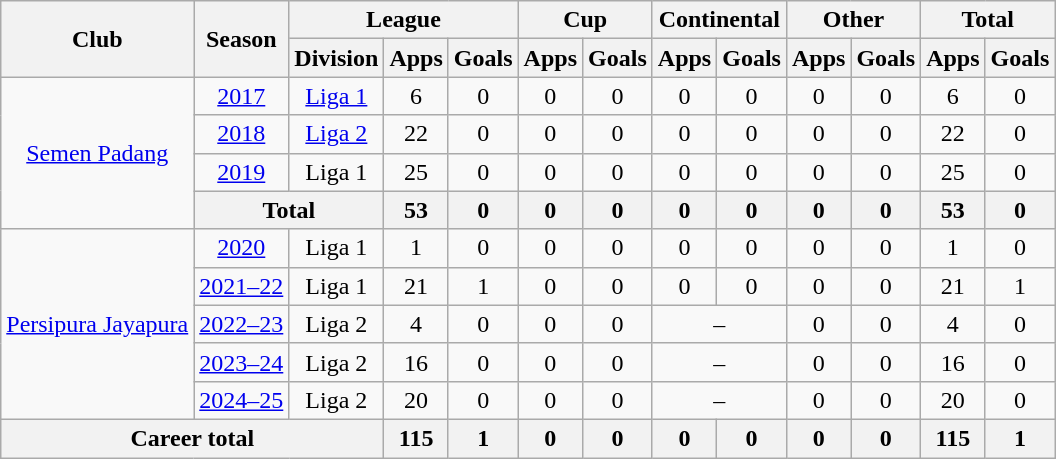<table class="wikitable" style="text-align:center">
<tr>
<th rowspan="2">Club</th>
<th rowspan="2">Season</th>
<th colspan="3">League</th>
<th colspan="2">Cup</th>
<th colspan="2">Continental</th>
<th colspan="2">Other</th>
<th colspan="2">Total</th>
</tr>
<tr>
<th>Division</th>
<th>Apps</th>
<th>Goals</th>
<th>Apps</th>
<th>Goals</th>
<th>Apps</th>
<th>Goals</th>
<th>Apps</th>
<th>Goals</th>
<th>Apps</th>
<th>Goals</th>
</tr>
<tr>
<td rowspan="4"><a href='#'>Semen Padang</a></td>
<td><a href='#'>2017</a></td>
<td><a href='#'>Liga 1</a></td>
<td>6</td>
<td>0</td>
<td>0</td>
<td>0</td>
<td>0</td>
<td>0</td>
<td>0</td>
<td>0</td>
<td>6</td>
<td>0</td>
</tr>
<tr>
<td><a href='#'>2018</a></td>
<td><a href='#'>Liga 2</a></td>
<td>22</td>
<td>0</td>
<td>0</td>
<td>0</td>
<td>0</td>
<td>0</td>
<td>0</td>
<td>0</td>
<td>22</td>
<td>0</td>
</tr>
<tr>
<td><a href='#'>2019</a></td>
<td>Liga 1</td>
<td>25</td>
<td>0</td>
<td>0</td>
<td>0</td>
<td>0</td>
<td>0</td>
<td>0</td>
<td>0</td>
<td>25</td>
<td>0</td>
</tr>
<tr>
<th colspan="2">Total</th>
<th>53</th>
<th>0</th>
<th>0</th>
<th>0</th>
<th>0</th>
<th>0</th>
<th>0</th>
<th>0</th>
<th>53</th>
<th>0</th>
</tr>
<tr>
<td rowspan="5"><a href='#'>Persipura Jayapura</a></td>
<td><a href='#'>2020</a></td>
<td rowspan="1">Liga 1</td>
<td>1</td>
<td>0</td>
<td>0</td>
<td>0</td>
<td>0</td>
<td>0</td>
<td>0</td>
<td>0</td>
<td>1</td>
<td>0</td>
</tr>
<tr>
<td><a href='#'>2021–22</a></td>
<td rowspan="1">Liga 1</td>
<td>21</td>
<td>1</td>
<td>0</td>
<td>0</td>
<td>0</td>
<td>0</td>
<td>0</td>
<td>0</td>
<td>21</td>
<td>1</td>
</tr>
<tr>
<td><a href='#'>2022–23</a></td>
<td rowspan="1" valign="center">Liga 2</td>
<td>4</td>
<td>0</td>
<td>0</td>
<td>0</td>
<td colspan="2">–</td>
<td>0</td>
<td>0</td>
<td>4</td>
<td>0</td>
</tr>
<tr>
<td><a href='#'>2023–24</a></td>
<td rowspan="1" valign="center">Liga 2</td>
<td>16</td>
<td>0</td>
<td>0</td>
<td>0</td>
<td colspan="2">–</td>
<td>0</td>
<td>0</td>
<td>16</td>
<td>0</td>
</tr>
<tr>
<td><a href='#'>2024–25</a></td>
<td rowspan="1" valign="center">Liga 2</td>
<td>20</td>
<td>0</td>
<td>0</td>
<td>0</td>
<td colspan="2">–</td>
<td>0</td>
<td>0</td>
<td>20</td>
<td>0</td>
</tr>
<tr>
<th colspan="3">Career total</th>
<th>115</th>
<th>1</th>
<th>0</th>
<th>0</th>
<th>0</th>
<th>0</th>
<th>0</th>
<th>0</th>
<th>115</th>
<th>1</th>
</tr>
</table>
